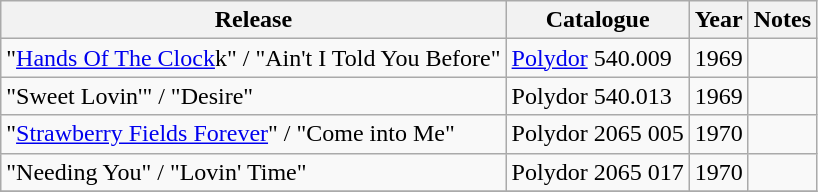<table class="wikitable plainrowheaders sortable">
<tr>
<th scope="col">Release</th>
<th scope="col">Catalogue</th>
<th scope="col">Year</th>
<th scope="col" class="unsortable">Notes</th>
</tr>
<tr>
<td>"<a href='#'>Hands Of The Clock</a>k" / "Ain't I Told You Before"</td>
<td><a href='#'>Polydor</a> 540.009</td>
<td>1969</td>
<td></td>
</tr>
<tr>
<td>"Sweet Lovin'" / "Desire"</td>
<td>Polydor 540.013</td>
<td>1969</td>
<td></td>
</tr>
<tr>
<td>"<a href='#'>Strawberry Fields Forever</a>" / "Come into Me"</td>
<td>Polydor 2065 005</td>
<td>1970</td>
<td></td>
</tr>
<tr>
<td>"Needing You" / "Lovin' Time"</td>
<td>Polydor 2065 017</td>
<td>1970</td>
<td></td>
</tr>
<tr>
</tr>
</table>
